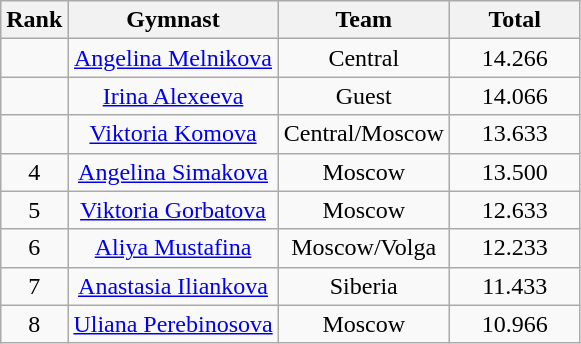<table class="wikitable" style="text-align:center">
<tr>
<th>Rank</th>
<th>Gymnast</th>
<th>Team</th>
<th style="width:5em">Total</th>
</tr>
<tr>
<td></td>
<td><a href='#'>Angelina Melnikova</a></td>
<td>Central</td>
<td>14.266</td>
</tr>
<tr>
<td></td>
<td><a href='#'>Irina Alexeeva</a></td>
<td>Guest</td>
<td>14.066</td>
</tr>
<tr>
<td></td>
<td><a href='#'>Viktoria Komova</a></td>
<td>Central/Moscow</td>
<td>13.633</td>
</tr>
<tr>
<td>4</td>
<td><a href='#'>Angelina Simakova</a></td>
<td>Moscow</td>
<td>13.500</td>
</tr>
<tr>
<td>5</td>
<td><a href='#'>Viktoria Gorbatova</a></td>
<td>Moscow</td>
<td>12.633</td>
</tr>
<tr>
<td>6</td>
<td><a href='#'>Aliya Mustafina</a></td>
<td>Moscow/Volga</td>
<td>12.233</td>
</tr>
<tr>
<td>7</td>
<td><a href='#'>Anastasia Iliankova</a></td>
<td>Siberia</td>
<td>11.433</td>
</tr>
<tr>
<td>8</td>
<td><a href='#'>Uliana Perebinosova</a></td>
<td>Moscow</td>
<td>10.966</td>
</tr>
</table>
